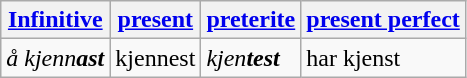<table class="wikitable">
<tr>
<th><a href='#'>Infinitive</a></th>
<th><a href='#'>present</a></th>
<th><a href='#'>preterite</a></th>
<th><a href='#'>present perfect</a></th>
</tr>
<tr>
<td><em>å kjenn<strong>ast<strong><em></td>
<td></em>kjenn</strong>est</em></strong></td>
<td><em>kjen<strong>test<strong><em></td>
<td></em>har kjen</strong>st</em></strong></td>
</tr>
</table>
